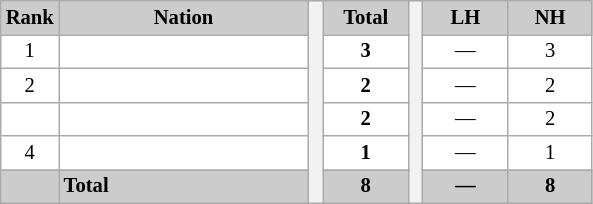<table class="wikitable plainrowheaders" style="background:#fff; font-size:86%; line-height:16px; border:grey solid 1px; border-collapse:collapse;">
<tr style="background:#ccc; text-align:center;">
<th style="background:#ccc;">Rank</th>
<th style="background:#ccc;">Nation</th>
<th rowspan="6" width="2"> </th>
<th width="50" style="background:#ccc;">Total</th>
<th rowspan="6" width="2"> </th>
<th width="50" style="background:#ccc;">LH</th>
<th width="50" style="background:#ccc;">NH</th>
</tr>
<tr align=center>
<td align=center>1</td>
<td align=left></td>
<td><strong>3</strong></td>
<td>—</td>
<td>3</td>
</tr>
<tr align=center>
<td align=center>2</td>
<td align=left width=160></td>
<td><strong>2</strong></td>
<td>—</td>
<td>2</td>
</tr>
<tr align=center>
<td align=center></td>
<td align=left></td>
<td><strong>2</strong></td>
<td>—</td>
<td>2</td>
</tr>
<tr align=center>
<td align=center>4</td>
<td align=left></td>
<td><strong>1</strong></td>
<td>—</td>
<td>1</td>
</tr>
<tr bgcolor=#D3D3D3 align=center>
<th style="background:#ccc;"></th>
<td style="background:#ccc;" align=left><strong>Total</strong></td>
<th style="background:#ccc;"><strong>8</strong></th>
<th style="background:#ccc;">—</th>
<th style="background:#ccc;"><strong>8</strong></th>
</tr>
</table>
